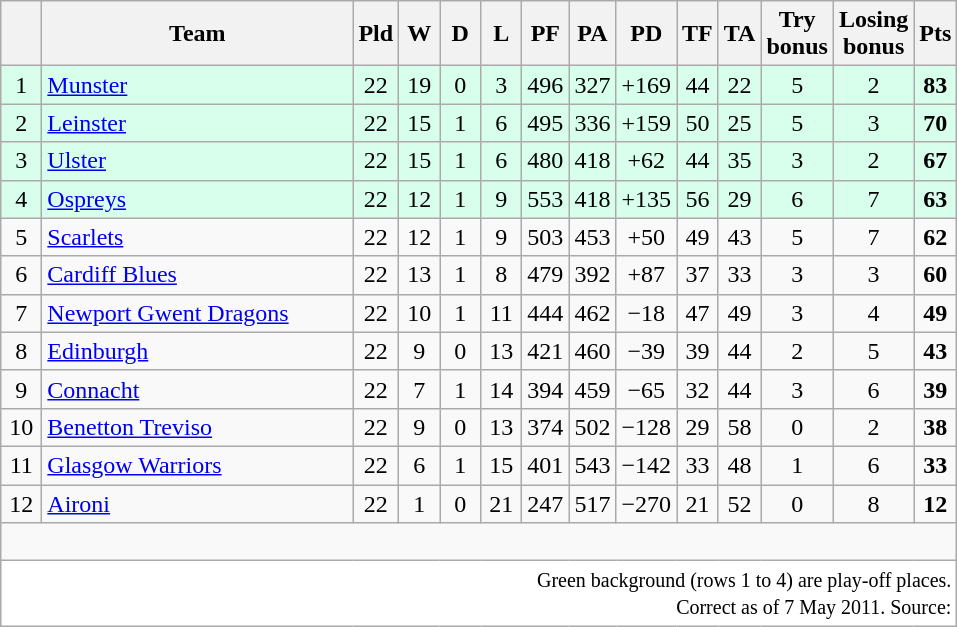<table class="wikitable" style="float:left; margin-right:15px; text-align: center;">
<tr>
<th width="20"></th>
<th style="width:200px;">Team</th>
<th width="20">Pld</th>
<th width="20">W</th>
<th width="20">D</th>
<th width="20">L</th>
<th width="20">PF</th>
<th width="20">PA</th>
<th width="20">PD</th>
<th width="20">TF</th>
<th width="20">TA</th>
<th width="20">Try bonus</th>
<th width="20">Losing bonus</th>
<th width="20">Pts</th>
</tr>
<tr bgcolor=#d8ffeb>
<td>1</td>
<td align=left> <a href='#'>Munster</a></td>
<td>22</td>
<td>19</td>
<td>0</td>
<td>3</td>
<td>496</td>
<td>327</td>
<td>+169</td>
<td>44</td>
<td>22</td>
<td>5</td>
<td>2</td>
<td><strong>83</strong></td>
</tr>
<tr bgcolor=#d8ffeb>
<td>2</td>
<td align=left> <a href='#'>Leinster</a></td>
<td>22</td>
<td>15</td>
<td>1</td>
<td>6</td>
<td>495</td>
<td>336</td>
<td>+159</td>
<td>50</td>
<td>25</td>
<td>5</td>
<td>3</td>
<td><strong>70</strong></td>
</tr>
<tr bgcolor=#d8ffeb>
<td>3</td>
<td align=left> <a href='#'>Ulster</a></td>
<td>22</td>
<td>15</td>
<td>1</td>
<td>6</td>
<td>480</td>
<td>418</td>
<td>+62</td>
<td>44</td>
<td>35</td>
<td>3</td>
<td>2</td>
<td><strong>67</strong></td>
</tr>
<tr bgcolor=#d8ffeb>
<td>4</td>
<td align=left> <a href='#'>Ospreys</a></td>
<td>22</td>
<td>12</td>
<td>1</td>
<td>9</td>
<td>553</td>
<td>418</td>
<td>+135</td>
<td>56</td>
<td>29</td>
<td>6</td>
<td>7</td>
<td><strong>63</strong></td>
</tr>
<tr>
<td>5</td>
<td align=left> <a href='#'>Scarlets</a></td>
<td>22</td>
<td>12</td>
<td>1</td>
<td>9</td>
<td>503</td>
<td>453</td>
<td>+50</td>
<td>49</td>
<td>43</td>
<td>5</td>
<td>7</td>
<td><strong>62</strong></td>
</tr>
<tr>
<td>6</td>
<td align=left> <a href='#'>Cardiff Blues</a></td>
<td>22</td>
<td>13</td>
<td>1</td>
<td>8</td>
<td>479</td>
<td>392</td>
<td>+87</td>
<td>37</td>
<td>33</td>
<td>3</td>
<td>3</td>
<td><strong>60</strong></td>
</tr>
<tr>
<td>7</td>
<td align=left> <a href='#'>Newport Gwent Dragons</a></td>
<td>22</td>
<td>10</td>
<td>1</td>
<td>11</td>
<td>444</td>
<td>462</td>
<td>−18</td>
<td>47</td>
<td>49</td>
<td>3</td>
<td>4</td>
<td><strong>49</strong></td>
</tr>
<tr>
<td>8</td>
<td align=left> <a href='#'>Edinburgh</a></td>
<td>22</td>
<td>9</td>
<td>0</td>
<td>13</td>
<td>421</td>
<td>460</td>
<td>−39</td>
<td>39</td>
<td>44</td>
<td>2</td>
<td>5</td>
<td><strong>43</strong></td>
</tr>
<tr>
<td>9</td>
<td align=left> <a href='#'>Connacht</a></td>
<td>22</td>
<td>7</td>
<td>1</td>
<td>14</td>
<td>394</td>
<td>459</td>
<td>−65</td>
<td>32</td>
<td>44</td>
<td>3</td>
<td>6</td>
<td><strong>39</strong></td>
</tr>
<tr>
<td>10</td>
<td align=left> <a href='#'>Benetton Treviso</a></td>
<td>22</td>
<td>9</td>
<td>0</td>
<td>13</td>
<td>374</td>
<td>502</td>
<td>−128</td>
<td>29</td>
<td>58</td>
<td>0</td>
<td>2</td>
<td><strong>38</strong></td>
</tr>
<tr>
<td>11</td>
<td align=left> <a href='#'>Glasgow Warriors</a></td>
<td>22</td>
<td>6</td>
<td>1</td>
<td>15</td>
<td>401</td>
<td>543</td>
<td>−142</td>
<td>33</td>
<td>48</td>
<td>1</td>
<td>6</td>
<td><strong>33</strong></td>
</tr>
<tr>
<td>12</td>
<td align=left> <a href='#'>Aironi</a></td>
<td>22</td>
<td>1</td>
<td>0</td>
<td>21</td>
<td>247</td>
<td>517</td>
<td>−270</td>
<td>21</td>
<td>52</td>
<td>0</td>
<td>8</td>
<td><strong>12</strong></td>
</tr>
<tr>
<td colspan="14"><br></td>
</tr>
<tr>
<td colspan="14" style="text-align:right; background:#fff;" cellpadding="0" cellspacing="0"><small>Green background (rows 1 to 4) are play-off places.<br>Correct as of 7 May 2011.  Source:  </small></td>
</tr>
</table>
